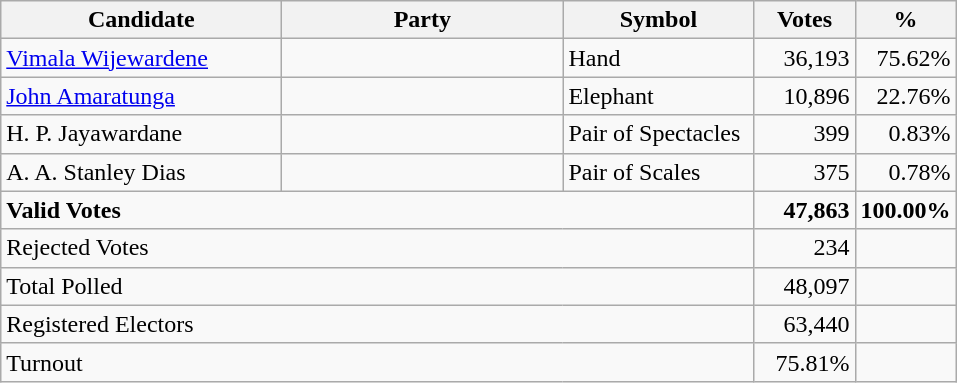<table class="wikitable" border="1" style="text-align:right;">
<tr>
<th align=left width="180">Candidate</th>
<th align=left width="180">Party</th>
<th align=left width="120">Symbol</th>
<th align=left width="60">Votes</th>
<th align=left width="60">%</th>
</tr>
<tr>
<td align=left><a href='#'>Vimala Wijewardene</a></td>
<td></td>
<td align=left>Hand</td>
<td>36,193</td>
<td>75.62%</td>
</tr>
<tr>
<td align=left><a href='#'>John Amaratunga</a></td>
<td></td>
<td align=left>Elephant</td>
<td>10,896</td>
<td>22.76%</td>
</tr>
<tr>
<td align=left>H. P. Jayawardane</td>
<td></td>
<td align=left>Pair of Spectacles</td>
<td>399</td>
<td>0.83%</td>
</tr>
<tr>
<td align=left>A. A. Stanley Dias</td>
<td></td>
<td align=left>Pair of Scales</td>
<td>375</td>
<td>0.78%</td>
</tr>
<tr>
<td align=left colspan=3><strong>Valid Votes</strong></td>
<td><strong>47,863</strong></td>
<td><strong>100.00%</strong></td>
</tr>
<tr>
<td align=left colspan=3>Rejected Votes</td>
<td>234</td>
<td></td>
</tr>
<tr>
<td align=left colspan=3>Total Polled</td>
<td>48,097</td>
<td></td>
</tr>
<tr>
<td align=left colspan=3>Registered Electors</td>
<td>63,440</td>
<td></td>
</tr>
<tr>
<td align=left colspan=3>Turnout</td>
<td>75.81%</td>
</tr>
</table>
